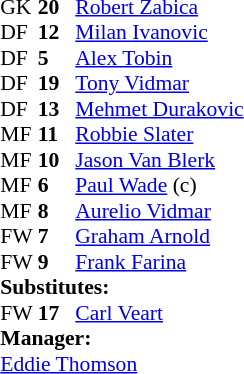<table cellspacing="0" cellpadding="0" style="font-size:90%; margin:0.2em auto;">
<tr>
<th width="25"></th>
<th width="25"></th>
</tr>
<tr>
<td>GK</td>
<td><strong>20</strong></td>
<td><a href='#'>Robert Zabica</a></td>
</tr>
<tr>
<td>DF</td>
<td><strong>12</strong></td>
<td><a href='#'>Milan Ivanovic</a></td>
<td></td>
</tr>
<tr>
<td>DF</td>
<td><strong>5</strong></td>
<td><a href='#'>Alex Tobin</a></td>
</tr>
<tr>
<td>DF</td>
<td><strong>19</strong></td>
<td><a href='#'>Tony Vidmar</a></td>
<td></td>
<td></td>
</tr>
<tr>
<td>DF</td>
<td><strong>13</strong></td>
<td><a href='#'>Mehmet Durakovic</a></td>
<td></td>
</tr>
<tr>
<td>MF</td>
<td><strong>11</strong></td>
<td><a href='#'>Robbie Slater</a></td>
</tr>
<tr>
<td>MF</td>
<td><strong>10</strong></td>
<td><a href='#'>Jason Van Blerk</a></td>
</tr>
<tr>
<td>MF</td>
<td><strong>6</strong></td>
<td><a href='#'>Paul Wade</a>  (c)</td>
</tr>
<tr>
<td>MF</td>
<td><strong>8</strong></td>
<td><a href='#'>Aurelio Vidmar</a></td>
<td></td>
</tr>
<tr>
<td>FW</td>
<td><strong>7</strong></td>
<td><a href='#'>Graham Arnold</a></td>
</tr>
<tr>
<td>FW</td>
<td><strong>9</strong></td>
<td><a href='#'>Frank Farina</a></td>
</tr>
<tr>
<td colspan=3><strong>Substitutes:</strong></td>
</tr>
<tr>
<td>FW</td>
<td><strong>17</strong></td>
<td><a href='#'>Carl Veart</a></td>
<td></td>
<td></td>
</tr>
<tr>
<td colspan=3><strong>Manager:</strong></td>
</tr>
<tr>
<td colspan=4> <a href='#'>Eddie Thomson</a></td>
</tr>
</table>
